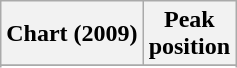<table class="wikitable sortable plainrowheaders">
<tr>
<th scope="col">Chart (2009)</th>
<th scope="col">Peak<br>position</th>
</tr>
<tr>
</tr>
<tr>
</tr>
</table>
